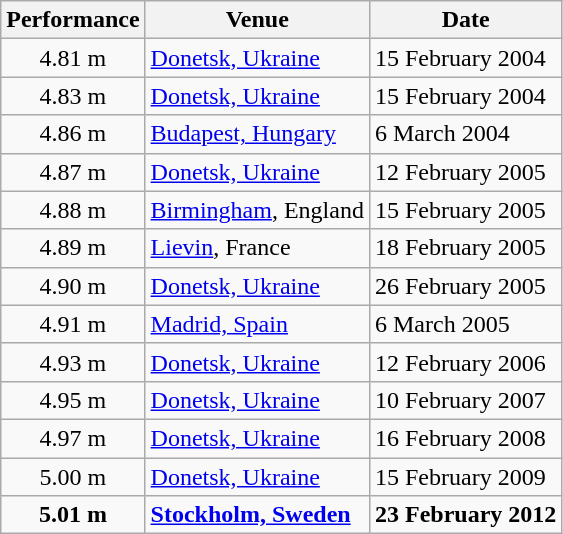<table class="wikitable">
<tr>
<th>Performance</th>
<th>Venue</th>
<th>Date</th>
</tr>
<tr>
<td style="text-align:center;">4.81 m</td>
<td><a href='#'>Donetsk, Ukraine</a></td>
<td>15 February 2004</td>
</tr>
<tr>
<td style="text-align:center;">4.83 m</td>
<td><a href='#'>Donetsk, Ukraine</a></td>
<td>15 February 2004</td>
</tr>
<tr>
<td style="text-align:center;">4.86 m</td>
<td><a href='#'>Budapest, Hungary</a></td>
<td>6 March 2004</td>
</tr>
<tr>
<td style="text-align:center;">4.87 m</td>
<td><a href='#'>Donetsk, Ukraine</a></td>
<td>12 February 2005</td>
</tr>
<tr>
<td style="text-align:center;">4.88 m</td>
<td><a href='#'>Birmingham</a>, England</td>
<td>15 February 2005</td>
</tr>
<tr>
<td style="text-align:center;">4.89 m</td>
<td><a href='#'>Lievin</a>, France</td>
<td>18 February 2005</td>
</tr>
<tr>
<td style="text-align:center;">4.90 m</td>
<td><a href='#'>Donetsk, Ukraine</a></td>
<td>26 February 2005</td>
</tr>
<tr>
<td style="text-align:center;">4.91 m</td>
<td><a href='#'>Madrid, Spain</a></td>
<td>6 March 2005</td>
</tr>
<tr>
<td style="text-align:center;">4.93 m</td>
<td><a href='#'>Donetsk, Ukraine</a></td>
<td>12 February 2006</td>
</tr>
<tr>
<td style="text-align:center;">4.95 m</td>
<td><a href='#'>Donetsk, Ukraine</a></td>
<td>10 February 2007</td>
</tr>
<tr>
<td style="text-align:center;">4.97 m</td>
<td><a href='#'>Donetsk, Ukraine</a></td>
<td>16 February 2008</td>
</tr>
<tr>
<td style="text-align:center;">5.00 m</td>
<td><a href='#'>Donetsk, Ukraine</a></td>
<td>15 February 2009</td>
</tr>
<tr>
<td style="text-align:center;"><strong>5.01 m</strong></td>
<td><strong><a href='#'>Stockholm, Sweden</a></strong></td>
<td><strong>23 February 2012</strong></td>
</tr>
</table>
